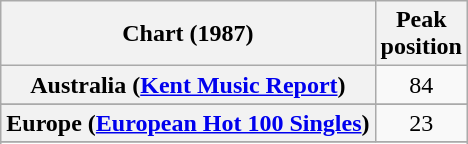<table class="wikitable sortable plainrowheaders" style="text-align:center">
<tr>
<th>Chart (1987)</th>
<th>Peak<br>position</th>
</tr>
<tr>
<th scope="row">Australia (<a href='#'>Kent Music Report</a>)</th>
<td>84</td>
</tr>
<tr>
</tr>
<tr>
<th scope="row">Europe (<a href='#'>European Hot 100 Singles</a>)</th>
<td>23</td>
</tr>
<tr>
</tr>
<tr>
</tr>
<tr>
</tr>
<tr>
</tr>
<tr>
</tr>
</table>
